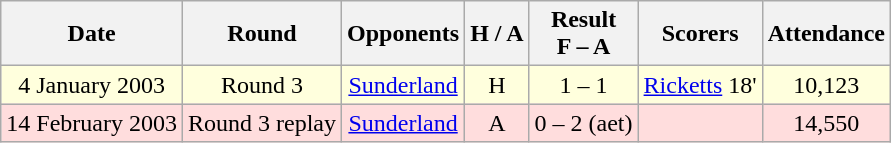<table class="wikitable" style="text-align:center">
<tr>
<th>Date</th>
<th>Round</th>
<th>Opponents</th>
<th>H / A</th>
<th>Result<br>F – A</th>
<th>Scorers</th>
<th>Attendance</th>
</tr>
<tr bgcolor="#ffffdd">
<td>4 January 2003</td>
<td>Round 3</td>
<td><a href='#'>Sunderland</a></td>
<td>H</td>
<td>1 – 1</td>
<td><a href='#'>Ricketts</a> 18'</td>
<td>10,123</td>
</tr>
<tr bgcolor="#ffdddd">
<td>14 February 2003</td>
<td>Round 3 replay</td>
<td><a href='#'>Sunderland</a></td>
<td>A</td>
<td>0 – 2 (aet)</td>
<td></td>
<td>14,550</td>
</tr>
</table>
